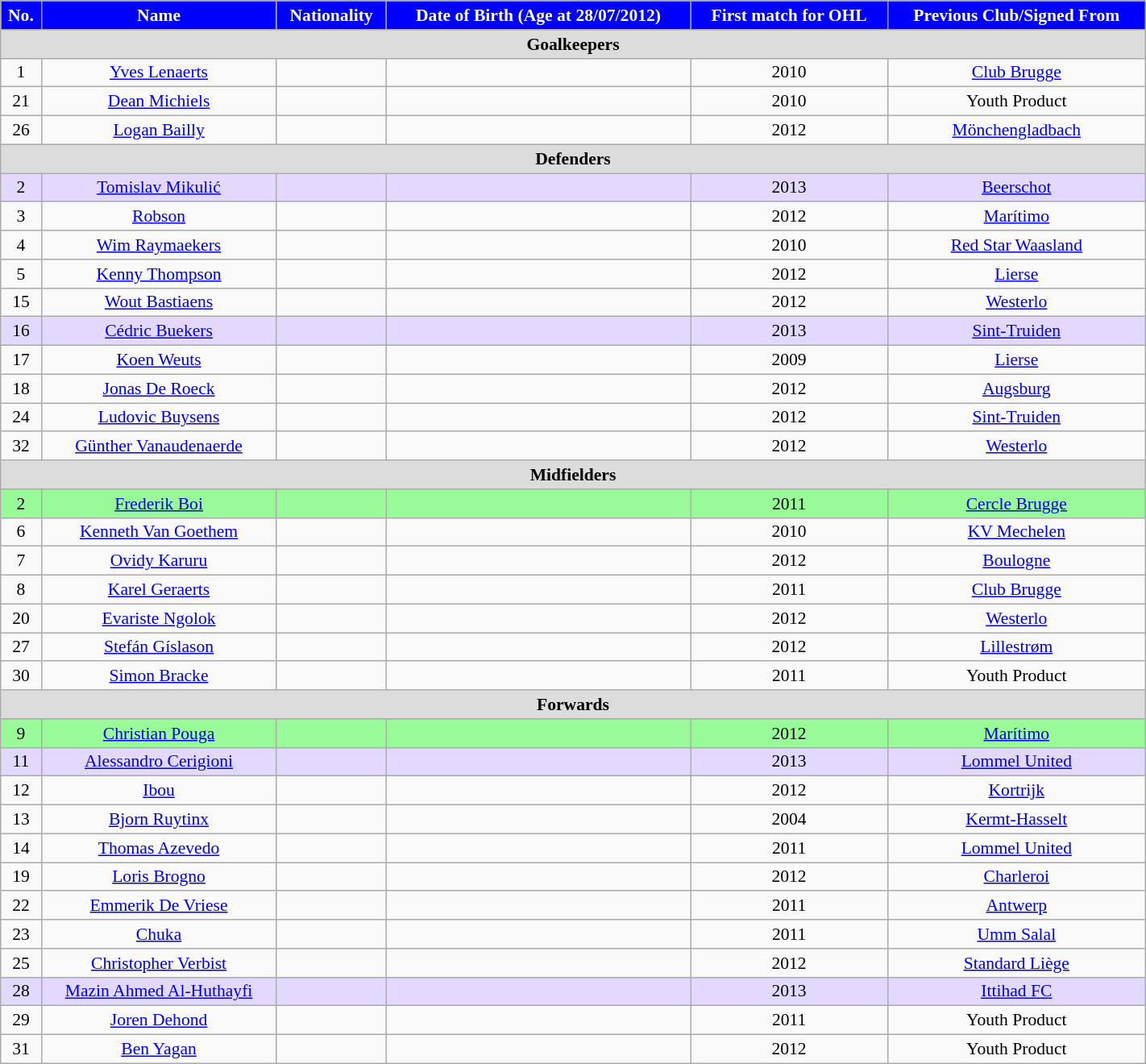<table class="wikitable" style="text-align: center; font-size:90%" width=75%>
<tr>
<th style="background: #0000ff; color:white">No.</th>
<th style="background: #0000ff; color:white">Name</th>
<th style="background: #0000ff; color:white">Nationality</th>
<th style="background: #0000ff; color:white">Date of Birth (Age at 28/07/2012)</th>
<th style="background: #0000ff; color:white">First match for OHL</th>
<th style="background: #0000ff; color:white">Previous Club/Signed From</th>
</tr>
<tr>
<th colspan=6 style="background: #DCDCDC" align=right>Goalkeepers</th>
</tr>
<tr>
<td>1</td>
<td><a href='#'>Yves Lenaerts</a></td>
<td></td>
<td></td>
<td>2010</td>
<td> <a href='#'>Club Brugge</a></td>
</tr>
<tr>
<td>21</td>
<td><a href='#'>Dean Michiels</a></td>
<td></td>
<td></td>
<td>2010</td>
<td>Youth Product</td>
</tr>
<tr>
<td>26</td>
<td><a href='#'>Logan Bailly</a></td>
<td></td>
<td></td>
<td>2012</td>
<td> <a href='#'>Mönchengladbach</a></td>
</tr>
<tr>
<th colspan=6 style="background: #DCDCDC" align=right>Defenders</th>
</tr>
<tr>
<td style="background: #e3d9ff">2</td>
<td style="background: #e3d9ff"><a href='#'>Tomislav Mikulić</a></td>
<td style="background: #e3d9ff"></td>
<td style="background: #e3d9ff"></td>
<td style="background: #e3d9ff">2013</td>
<td style="background: #e3d9ff"> <a href='#'>Beerschot</a></td>
</tr>
<tr>
<td>3</td>
<td><a href='#'>Robson</a></td>
<td></td>
<td></td>
<td>2012</td>
<td> <a href='#'>Marítimo</a></td>
</tr>
<tr>
<td>4</td>
<td><a href='#'>Wim Raymaekers</a></td>
<td></td>
<td></td>
<td>2010</td>
<td> <a href='#'>Red Star Waasland</a></td>
</tr>
<tr>
<td>5</td>
<td><a href='#'>Kenny Thompson</a></td>
<td></td>
<td></td>
<td>2012</td>
<td> <a href='#'>Lierse</a></td>
</tr>
<tr>
<td>15</td>
<td><a href='#'>Wout Bastiaens</a></td>
<td></td>
<td></td>
<td>2012</td>
<td> <a href='#'>Westerlo</a></td>
</tr>
<tr>
<td style="background: #e3d9ff">16</td>
<td style="background: #e3d9ff"><a href='#'>Cédric Buekers</a></td>
<td style="background: #e3d9ff"></td>
<td style="background: #e3d9ff"></td>
<td style="background: #e3d9ff">2013</td>
<td style="background: #e3d9ff"> <a href='#'>Sint-Truiden</a></td>
</tr>
<tr>
<td>17</td>
<td><a href='#'>Koen Weuts</a></td>
<td></td>
<td></td>
<td>2009</td>
<td> <a href='#'>Lierse</a></td>
</tr>
<tr>
<td>18</td>
<td><a href='#'>Jonas De Roeck</a></td>
<td></td>
<td></td>
<td>2012</td>
<td> <a href='#'>Augsburg</a></td>
</tr>
<tr>
<td>24</td>
<td><a href='#'>Ludovic Buysens</a></td>
<td></td>
<td></td>
<td>2012</td>
<td> <a href='#'>Sint-Truiden</a></td>
</tr>
<tr>
<td>32</td>
<td><a href='#'>Günther Vanaudenaerde</a></td>
<td></td>
<td></td>
<td>2012</td>
<td> <a href='#'>Westerlo</a></td>
</tr>
<tr>
<th colspan=6 style="background: #DCDCDC" align=right>Midfielders</th>
</tr>
<tr>
<td style="background: #98FB98">2</td>
<td style="background: #98FB98"><a href='#'>Frederik Boi</a></td>
<td style="background: #98FB98"></td>
<td style="background: #98FB98"></td>
<td style="background: #98FB98">2011</td>
<td style="background: #98FB98"> <a href='#'>Cercle Brugge</a></td>
</tr>
<tr>
<td>6</td>
<td><a href='#'>Kenneth Van Goethem</a></td>
<td></td>
<td></td>
<td>2010</td>
<td> <a href='#'>KV Mechelen</a></td>
</tr>
<tr>
<td>7</td>
<td><a href='#'>Ovidy Karuru</a></td>
<td></td>
<td></td>
<td>2012</td>
<td> <a href='#'>Boulogne</a></td>
</tr>
<tr>
<td>8</td>
<td><a href='#'>Karel Geraerts</a></td>
<td></td>
<td></td>
<td>2011</td>
<td> <a href='#'>Club Brugge</a></td>
</tr>
<tr>
<td>20</td>
<td><a href='#'>Evariste Ngolok</a></td>
<td></td>
<td></td>
<td>2012</td>
<td> <a href='#'>Westerlo</a></td>
</tr>
<tr>
<td>27</td>
<td><a href='#'>Stefán Gíslason</a></td>
<td></td>
<td></td>
<td>2012</td>
<td> <a href='#'>Lillestrøm</a></td>
</tr>
<tr>
<td>30</td>
<td><a href='#'>Simon Bracke</a></td>
<td></td>
<td></td>
<td>2011</td>
<td>Youth Product</td>
</tr>
<tr>
<th colspan=11 style="background: #DCDCDC" align=right>Forwards</th>
</tr>
<tr>
<td style="background: #98FB98">9</td>
<td style="background: #98FB98"><a href='#'>Christian Pouga</a></td>
<td style="background: #98FB98"></td>
<td style="background: #98FB98"></td>
<td style="background: #98FB98">2012</td>
<td style="background: #98FB98"> <a href='#'>Marítimo</a></td>
</tr>
<tr>
<td style="background: #e3d9ff">11</td>
<td style="background: #e3d9ff"><a href='#'>Alessandro Cerigioni</a></td>
<td style="background: #e3d9ff"></td>
<td style="background: #e3d9ff"></td>
<td style="background: #e3d9ff">2013</td>
<td style="background: #e3d9ff"> <a href='#'>Lommel United</a></td>
</tr>
<tr>
<td>12</td>
<td><a href='#'>Ibou</a></td>
<td></td>
<td></td>
<td>2012</td>
<td> <a href='#'>Kortrijk</a></td>
</tr>
<tr>
<td>13</td>
<td><a href='#'>Bjorn Ruytinx</a></td>
<td></td>
<td></td>
<td>2004</td>
<td> <a href='#'>Kermt-Hasselt</a></td>
</tr>
<tr>
<td>14</td>
<td><a href='#'>Thomas Azevedo</a></td>
<td></td>
<td></td>
<td>2011</td>
<td> <a href='#'>Lommel United</a></td>
</tr>
<tr>
<td>19</td>
<td><a href='#'>Loris Brogno</a></td>
<td></td>
<td></td>
<td>2012</td>
<td> <a href='#'>Charleroi</a></td>
</tr>
<tr>
<td>22</td>
<td><a href='#'>Emmerik De Vriese</a></td>
<td></td>
<td></td>
<td>2011</td>
<td> <a href='#'>Antwerp</a></td>
</tr>
<tr>
<td>23</td>
<td><a href='#'>Chuka</a></td>
<td></td>
<td></td>
<td>2011</td>
<td> <a href='#'>Umm Salal</a></td>
</tr>
<tr>
<td>25</td>
<td><a href='#'>Christopher Verbist</a></td>
<td></td>
<td></td>
<td>2012</td>
<td> <a href='#'>Standard Liège</a></td>
</tr>
<tr>
<td style="background: #e3d9ff">28</td>
<td style="background: #e3d9ff"><a href='#'>Mazin Ahmed Al-Huthayfi</a></td>
<td style="background: #e3d9ff"></td>
<td style="background: #e3d9ff"></td>
<td style="background: #e3d9ff">2013</td>
<td style="background: #e3d9ff"> <a href='#'>Ittihad FC</a></td>
</tr>
<tr>
<td>29</td>
<td><a href='#'>Joren Dehond</a></td>
<td></td>
<td></td>
<td>2011</td>
<td>Youth Product</td>
</tr>
<tr>
<td>31</td>
<td><a href='#'>Ben Yagan</a></td>
<td></td>
<td></td>
<td>2012</td>
<td>Youth Product</td>
</tr>
</table>
